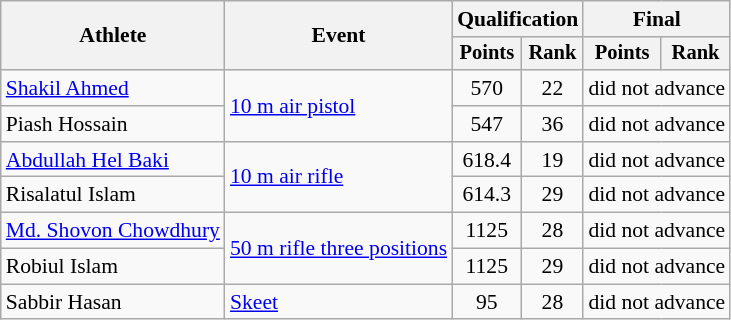<table class=wikitable style=font-size:90%;text-align:center>
<tr>
<th rowspan="2">Athlete</th>
<th rowspan="2">Event</th>
<th colspan=2>Qualification</th>
<th colspan=2>Final</th>
</tr>
<tr style="font-size:95%">
<th>Points</th>
<th>Rank</th>
<th>Points</th>
<th>Rank</th>
</tr>
<tr>
<td align=left><a href='#'>Shakil Ahmed</a></td>
<td align=left rowspan=2><a href='#'>10 m air pistol</a></td>
<td>570</td>
<td>22</td>
<td colspan=2>did not advance</td>
</tr>
<tr>
<td align=left>Piash Hossain</td>
<td>547</td>
<td>36</td>
<td colspan=2>did not advance</td>
</tr>
<tr>
<td align=left><a href='#'>Abdullah Hel Baki</a></td>
<td align=left rowspan=2><a href='#'>10 m air rifle</a></td>
<td>618.4</td>
<td>19</td>
<td colspan=2>did not advance</td>
</tr>
<tr>
<td align=left>Risalatul Islam</td>
<td>614.3</td>
<td>29</td>
<td colspan=2>did not advance</td>
</tr>
<tr>
<td align=left><a href='#'>Md. Shovon Chowdhury</a></td>
<td align=left rowspan=2><a href='#'>50 m rifle three positions</a></td>
<td>1125</td>
<td>28</td>
<td colspan=2>did not advance</td>
</tr>
<tr>
<td align=left>Robiul Islam</td>
<td>1125</td>
<td>29</td>
<td colspan=2>did not advance</td>
</tr>
<tr>
<td align=left>Sabbir Hasan</td>
<td align=left><a href='#'>Skeet</a></td>
<td>95</td>
<td>28</td>
<td colspan=2>did not advance</td>
</tr>
</table>
